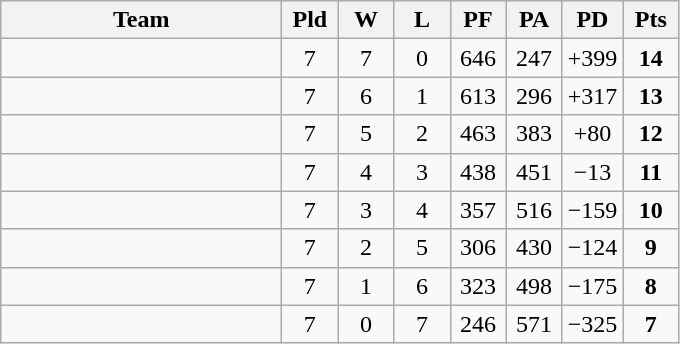<table class="wikitable" style="text-align:center">
<tr>
<th width=180>Team</th>
<th width=30>Pld</th>
<th width=30>W</th>
<th width=30>L</th>
<th width=30>PF</th>
<th width=30>PA</th>
<th width=30>PD</th>
<th width=30>Pts</th>
</tr>
<tr>
<td align="left"></td>
<td>7</td>
<td>7</td>
<td>0</td>
<td>646</td>
<td>247</td>
<td>+399</td>
<td><strong>14</strong></td>
</tr>
<tr>
<td align="left"></td>
<td>7</td>
<td>6</td>
<td>1</td>
<td>613</td>
<td>296</td>
<td>+317</td>
<td><strong>13</strong></td>
</tr>
<tr>
<td align="left"></td>
<td>7</td>
<td>5</td>
<td>2</td>
<td>463</td>
<td>383</td>
<td>+80</td>
<td><strong>12</strong></td>
</tr>
<tr>
<td align="left"></td>
<td>7</td>
<td>4</td>
<td>3</td>
<td>438</td>
<td>451</td>
<td>−13</td>
<td><strong>11</strong></td>
</tr>
<tr>
<td align="left"></td>
<td>7</td>
<td>3</td>
<td>4</td>
<td>357</td>
<td>516</td>
<td>−159</td>
<td><strong>10</strong></td>
</tr>
<tr>
<td align="left"></td>
<td>7</td>
<td>2</td>
<td>5</td>
<td>306</td>
<td>430</td>
<td>−124</td>
<td><strong>9</strong></td>
</tr>
<tr>
<td align="left"></td>
<td>7</td>
<td>1</td>
<td>6</td>
<td>323</td>
<td>498</td>
<td>−175</td>
<td><strong>8</strong></td>
</tr>
<tr>
<td align="left"></td>
<td>7</td>
<td>0</td>
<td>7</td>
<td>246</td>
<td>571</td>
<td>−325</td>
<td><strong>7</strong></td>
</tr>
</table>
